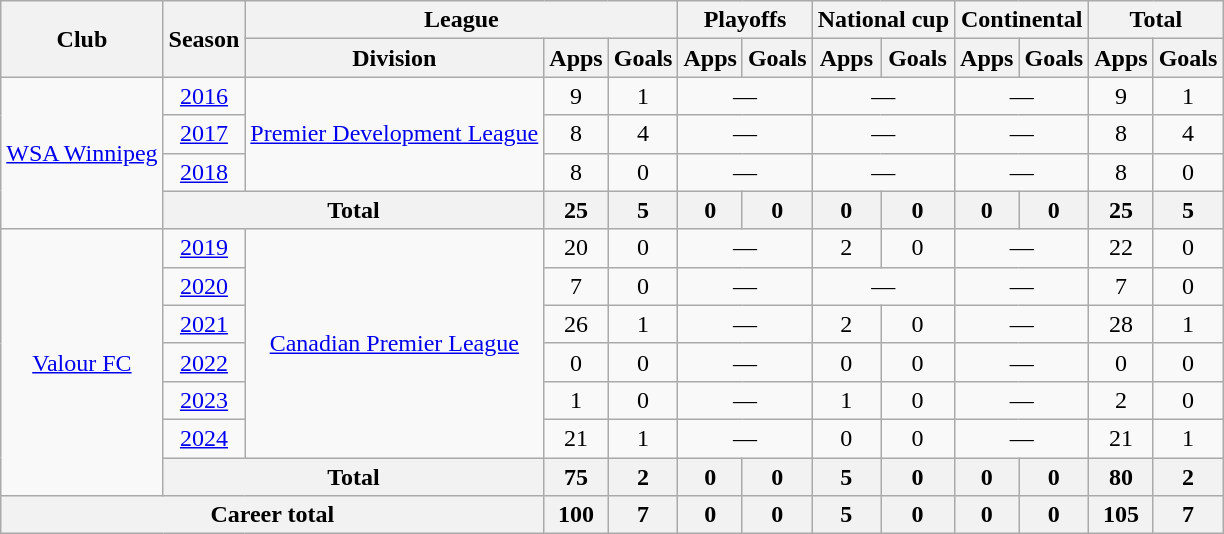<table class="wikitable" style="text-align: center;">
<tr>
<th rowspan="2">Club</th>
<th rowspan="2">Season</th>
<th colspan="3">League</th>
<th colspan="2">Playoffs</th>
<th colspan="2">National cup</th>
<th colspan="2">Continental</th>
<th colspan="2">Total</th>
</tr>
<tr>
<th>Division</th>
<th>Apps</th>
<th>Goals</th>
<th>Apps</th>
<th>Goals</th>
<th>Apps</th>
<th>Goals</th>
<th>Apps</th>
<th>Goals</th>
<th>Apps</th>
<th>Goals</th>
</tr>
<tr>
<td rowspan="4"><a href='#'>WSA Winnipeg</a></td>
<td><a href='#'>2016</a></td>
<td rowspan=3><a href='#'>Premier Development League</a></td>
<td>9</td>
<td>1</td>
<td colspan="2">—</td>
<td colspan="2">—</td>
<td colspan="2">—</td>
<td>9</td>
<td>1</td>
</tr>
<tr>
<td><a href='#'>2017</a></td>
<td>8</td>
<td>4</td>
<td colspan="2">—</td>
<td colspan="2">—</td>
<td colspan="2">—</td>
<td>8</td>
<td>4</td>
</tr>
<tr>
<td><a href='#'>2018</a></td>
<td>8</td>
<td>0</td>
<td colspan="2">—</td>
<td colspan="2">—</td>
<td colspan="2">—</td>
<td>8</td>
<td>0</td>
</tr>
<tr>
<th colspan="2">Total</th>
<th>25</th>
<th>5</th>
<th>0</th>
<th>0</th>
<th>0</th>
<th>0</th>
<th>0</th>
<th>0</th>
<th>25</th>
<th>5</th>
</tr>
<tr>
<td rowspan="7"><a href='#'>Valour FC</a></td>
<td><a href='#'>2019</a></td>
<td rowspan=6><a href='#'>Canadian Premier League</a></td>
<td>20</td>
<td>0</td>
<td colspan="2">—</td>
<td>2</td>
<td>0</td>
<td colspan="2">—</td>
<td>22</td>
<td>0</td>
</tr>
<tr>
<td><a href='#'>2020</a></td>
<td>7</td>
<td>0</td>
<td colspan="2">—</td>
<td colspan="2">—</td>
<td colspan="2">—</td>
<td>7</td>
<td>0</td>
</tr>
<tr>
<td><a href='#'>2021</a></td>
<td>26</td>
<td>1</td>
<td colspan="2">—</td>
<td>2</td>
<td>0</td>
<td colspan="2">—</td>
<td>28</td>
<td>1</td>
</tr>
<tr>
<td><a href='#'>2022</a></td>
<td>0</td>
<td>0</td>
<td colspan="2">—</td>
<td>0</td>
<td>0</td>
<td colspan="2">—</td>
<td>0</td>
<td>0</td>
</tr>
<tr>
<td><a href='#'>2023</a></td>
<td>1</td>
<td>0</td>
<td colspan="2">—</td>
<td>1</td>
<td>0</td>
<td colspan="2">—</td>
<td>2</td>
<td>0</td>
</tr>
<tr>
<td><a href='#'>2024</a></td>
<td>21</td>
<td>1</td>
<td colspan="2">—</td>
<td>0</td>
<td>0</td>
<td colspan="2">—</td>
<td>21</td>
<td>1</td>
</tr>
<tr>
<th colspan="2">Total</th>
<th>75</th>
<th>2</th>
<th>0</th>
<th>0</th>
<th>5</th>
<th>0</th>
<th>0</th>
<th>0</th>
<th>80</th>
<th>2</th>
</tr>
<tr>
<th colspan="3">Career total</th>
<th>100</th>
<th>7</th>
<th>0</th>
<th>0</th>
<th>5</th>
<th>0</th>
<th>0</th>
<th>0</th>
<th>105</th>
<th>7</th>
</tr>
</table>
